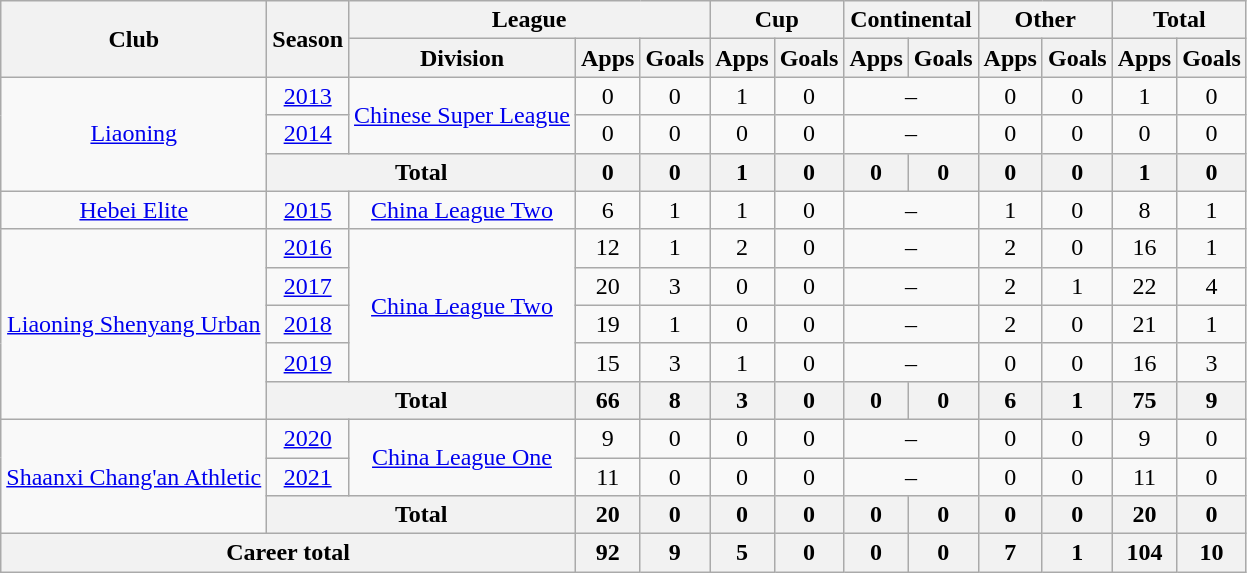<table class="wikitable" style="text-align: center">
<tr>
<th rowspan="2">Club</th>
<th rowspan="2">Season</th>
<th colspan="3">League</th>
<th colspan="2">Cup</th>
<th colspan="2">Continental</th>
<th colspan="2">Other</th>
<th colspan="2">Total</th>
</tr>
<tr>
<th>Division</th>
<th>Apps</th>
<th>Goals</th>
<th>Apps</th>
<th>Goals</th>
<th>Apps</th>
<th>Goals</th>
<th>Apps</th>
<th>Goals</th>
<th>Apps</th>
<th>Goals</th>
</tr>
<tr>
<td rowspan="3"><a href='#'>Liaoning</a></td>
<td><a href='#'>2013</a></td>
<td rowspan="2"><a href='#'>Chinese Super League</a></td>
<td>0</td>
<td>0</td>
<td>1</td>
<td>0</td>
<td colspan="2">–</td>
<td>0</td>
<td>0</td>
<td>1</td>
<td>0</td>
</tr>
<tr>
<td><a href='#'>2014</a></td>
<td>0</td>
<td>0</td>
<td>0</td>
<td>0</td>
<td colspan="2">–</td>
<td>0</td>
<td>0</td>
<td>0</td>
<td>0</td>
</tr>
<tr>
<th colspan=2>Total</th>
<th>0</th>
<th>0</th>
<th>1</th>
<th>0</th>
<th>0</th>
<th>0</th>
<th>0</th>
<th>0</th>
<th>1</th>
<th>0</th>
</tr>
<tr>
<td><a href='#'>Hebei Elite</a></td>
<td><a href='#'>2015</a></td>
<td><a href='#'>China League Two</a></td>
<td>6</td>
<td>1</td>
<td>1</td>
<td>0</td>
<td colspan="2">–</td>
<td>1</td>
<td>0</td>
<td>8</td>
<td>1</td>
</tr>
<tr>
<td rowspan="5"><a href='#'>Liaoning Shenyang Urban</a></td>
<td><a href='#'>2016</a></td>
<td rowspan="4"><a href='#'>China League Two</a></td>
<td>12</td>
<td>1</td>
<td>2</td>
<td>0</td>
<td colspan="2">–</td>
<td>2</td>
<td>0</td>
<td>16</td>
<td>1</td>
</tr>
<tr>
<td><a href='#'>2017</a></td>
<td>20</td>
<td>3</td>
<td>0</td>
<td>0</td>
<td colspan="2">–</td>
<td>2</td>
<td>1</td>
<td>22</td>
<td>4</td>
</tr>
<tr>
<td><a href='#'>2018</a></td>
<td>19</td>
<td>1</td>
<td>0</td>
<td>0</td>
<td colspan="2">–</td>
<td>2</td>
<td>0</td>
<td>21</td>
<td>1</td>
</tr>
<tr>
<td><a href='#'>2019</a></td>
<td>15</td>
<td>3</td>
<td>1</td>
<td>0</td>
<td colspan="2">–</td>
<td>0</td>
<td>0</td>
<td>16</td>
<td>3</td>
</tr>
<tr>
<th colspan=2>Total</th>
<th>66</th>
<th>8</th>
<th>3</th>
<th>0</th>
<th>0</th>
<th>0</th>
<th>6</th>
<th>1</th>
<th>75</th>
<th>9</th>
</tr>
<tr>
<td rowspan="3"><a href='#'>Shaanxi Chang'an Athletic</a></td>
<td><a href='#'>2020</a></td>
<td rowspan="2"><a href='#'>China League One</a></td>
<td>9</td>
<td>0</td>
<td>0</td>
<td>0</td>
<td colspan="2">–</td>
<td>0</td>
<td>0</td>
<td>9</td>
<td>0</td>
</tr>
<tr>
<td><a href='#'>2021</a></td>
<td>11</td>
<td>0</td>
<td>0</td>
<td>0</td>
<td colspan="2">–</td>
<td>0</td>
<td>0</td>
<td>11</td>
<td>0</td>
</tr>
<tr>
<th colspan=2>Total</th>
<th>20</th>
<th>0</th>
<th>0</th>
<th>0</th>
<th>0</th>
<th>0</th>
<th>0</th>
<th>0</th>
<th>20</th>
<th>0</th>
</tr>
<tr>
<th colspan=3>Career total</th>
<th>92</th>
<th>9</th>
<th>5</th>
<th>0</th>
<th>0</th>
<th>0</th>
<th>7</th>
<th>1</th>
<th>104</th>
<th>10</th>
</tr>
</table>
